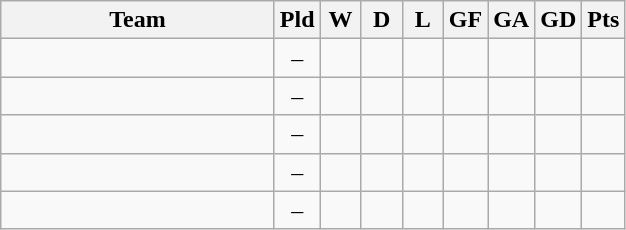<table class="wikitable" style="text-align: center;">
<tr>
<th width=175>Team</th>
<th width=20>Pld</th>
<th width=20>W</th>
<th width=20>D</th>
<th width=20>L</th>
<th width=20>GF</th>
<th width=20>GA</th>
<th width=20>GD</th>
<th width=20>Pts</th>
</tr>
<tr>
<td style="text-align:left;"></td>
<td>–</td>
<td></td>
<td></td>
<td></td>
<td></td>
<td></td>
<td></td>
<td></td>
</tr>
<tr>
<td style="text-align:left;"></td>
<td>–</td>
<td></td>
<td></td>
<td></td>
<td></td>
<td></td>
<td></td>
<td></td>
</tr>
<tr>
<td style="text-align:left;"></td>
<td>–</td>
<td></td>
<td></td>
<td></td>
<td></td>
<td></td>
<td></td>
<td></td>
</tr>
<tr>
<td style="text-align:left;"></td>
<td>–</td>
<td></td>
<td></td>
<td></td>
<td></td>
<td></td>
<td></td>
<td></td>
</tr>
<tr>
<td style="text-align:left;"></td>
<td>–</td>
<td></td>
<td></td>
<td></td>
<td></td>
<td></td>
<td></td>
<td></td>
</tr>
</table>
